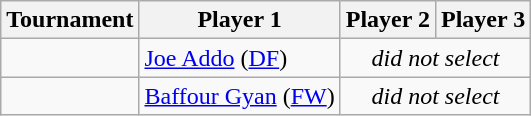<table class="wikitable">
<tr>
<th>Tournament</th>
<th>Player 1</th>
<th>Player 2</th>
<th>Player 3</th>
</tr>
<tr>
<td></td>
<td><a href='#'>Joe Addo</a> (<a href='#'>DF</a>)</td>
<td colspan="2" align="center"><em>did not select</em></td>
</tr>
<tr>
<td></td>
<td><a href='#'>Baffour Gyan</a> (<a href='#'>FW</a>)</td>
<td colspan="2" align="center"><em>did not select</em></td>
</tr>
</table>
